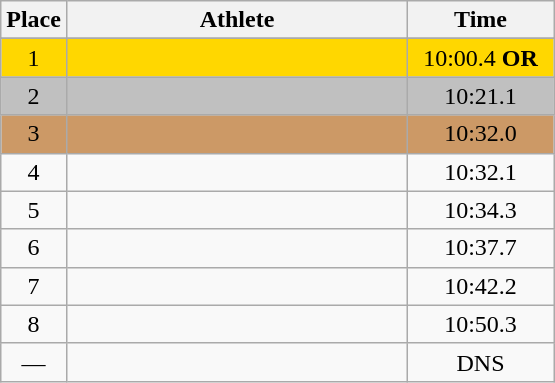<table class=wikitable style="text-align:center">
<tr>
<th width=20>Place</th>
<th width=220>Athlete</th>
<th width=90>Time</th>
</tr>
<tr>
</tr>
<tr align=center bgcolor=gold>
<td>1</td>
<td align=left></td>
<td>10:00.4 <strong>OR</strong></td>
</tr>
<tr align=center bgcolor=silver>
<td>2</td>
<td align=left></td>
<td>10:21.1</td>
</tr>
<tr align=center bgcolor=cc9966>
<td>3</td>
<td align=left></td>
<td>10:32.0</td>
</tr>
<tr>
<td>4</td>
<td align=left></td>
<td>10:32.1</td>
</tr>
<tr>
<td>5</td>
<td align=left></td>
<td>10:34.3</td>
</tr>
<tr>
<td>6</td>
<td align=left></td>
<td>10:37.7</td>
</tr>
<tr>
<td>7</td>
<td align=left></td>
<td>10:42.2</td>
</tr>
<tr>
<td>8</td>
<td align=left></td>
<td>10:50.3</td>
</tr>
<tr>
<td>—</td>
<td align=left></td>
<td>DNS</td>
</tr>
</table>
